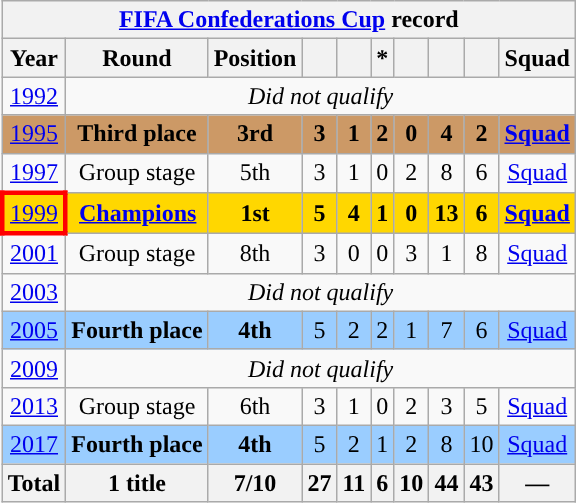<table class="wikitable" style="text-align: center;">
<tr>
<th colspan=10><a href='#'>FIFA Confederations Cup</a> record</th>
</tr>
<tr>
<th>Year</th>
<th>Round</th>
<th>Position</th>
<th></th>
<th></th>
<th>*</th>
<th></th>
<th></th>
<th></th>
<th>Squad</th>
</tr>
<tr>
<td> <a href='#'>1992</a></td>
<td colspan=9><em>Did not qualify</em></td>
</tr>
<tr bgcolor="#cc9966">
<td> <a href='#'>1995</a></td>
<td><strong>Third place</strong></td>
<td><strong>3rd</strong></td>
<td><strong>3</strong></td>
<td><strong>1</strong></td>
<td><strong>2</strong></td>
<td><strong>0</strong></td>
<td><strong>4</strong></td>
<td><strong>2</strong></td>
<td><strong><a href='#'>Squad</a></strong></td>
</tr>
<tr>
<td> <a href='#'>1997</a></td>
<td>Group stage</td>
<td>5th</td>
<td>3</td>
<td>1</td>
<td>0</td>
<td>2</td>
<td>8</td>
<td>6</td>
<td><a href='#'>Squad</a></td>
</tr>
<tr bgcolor=gold>
<td style="border: 3px solid red"> <a href='#'>1999</a></td>
<td><strong><a href='#'>Champions</a></strong></td>
<td><strong>1st</strong></td>
<td><strong>5</strong></td>
<td><strong>4</strong></td>
<td><strong>1</strong></td>
<td><strong>0</strong></td>
<td><strong>13</strong></td>
<td><strong>6</strong></td>
<td><strong><a href='#'>Squad</a></strong></td>
</tr>
<tr>
<td> <a href='#'>2001</a></td>
<td>Group stage</td>
<td>8th</td>
<td>3</td>
<td>0</td>
<td>0</td>
<td>3</td>
<td>1</td>
<td>8</td>
<td><a href='#'>Squad</a></td>
</tr>
<tr>
<td> <a href='#'>2003</a></td>
<td colspan=9><em>Did not qualify</em></td>
</tr>
<tr style="background:#9acdff">
<td> <a href='#'>2005</a></td>
<td><strong>Fourth place</strong></td>
<td><strong>4th</strong></td>
<td>5</td>
<td>2</td>
<td>2</td>
<td>1</td>
<td>7</td>
<td>6</td>
<td><a href='#'>Squad</a></td>
</tr>
<tr>
<td> <a href='#'>2009</a></td>
<td colspan=9><em>Did not qualify</em></td>
</tr>
<tr>
<td> <a href='#'>2013</a></td>
<td>Group stage</td>
<td>6th</td>
<td>3</td>
<td>1</td>
<td>0</td>
<td>2</td>
<td>3</td>
<td>5</td>
<td><a href='#'>Squad</a></td>
</tr>
<tr style="background:#9acdff">
<td> <a href='#'>2017</a></td>
<td><strong>Fourth place</strong></td>
<td><strong>4th</strong></td>
<td>5</td>
<td>2</td>
<td>1</td>
<td>2</td>
<td>8</td>
<td>10</td>
<td><a href='#'>Squad</a></td>
</tr>
<tr>
<th>Total</th>
<th>1 title</th>
<th>7/10</th>
<th>27</th>
<th>11</th>
<th>6</th>
<th>10</th>
<th>44</th>
<th>43</th>
<th>—</th>
</tr>
</table>
